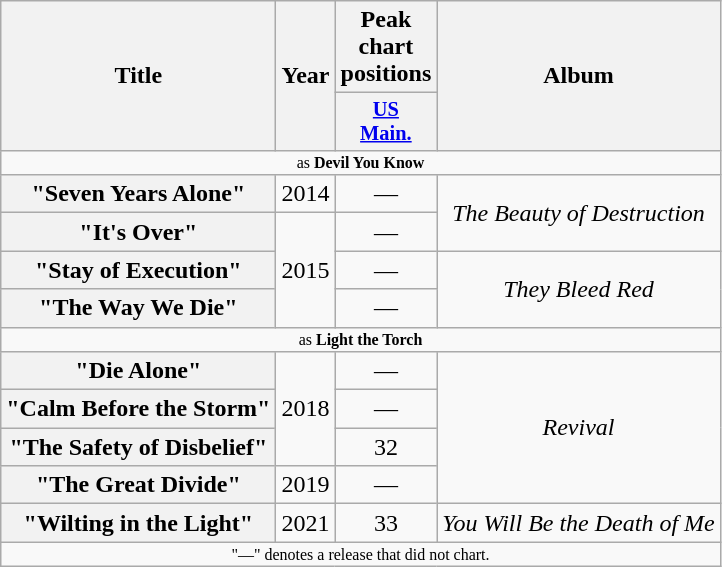<table class="wikitable plainrowheaders" style="text-align:center;">
<tr>
<th scope="col" rowspan="2">Title</th>
<th scope="col" rowspan="2">Year</th>
<th scope="col" colspan="1">Peak chart positions</th>
<th scope="col" rowspan="2">Album</th>
</tr>
<tr>
<th style="width:4em;font-size:85%"><a href='#'>US<br>Main.</a><br></th>
</tr>
<tr>
<td colspan="4" style="text-align:center; font-size:8pt;">as <strong>Devil You Know</strong></td>
</tr>
<tr>
<th scope="row">"Seven Years Alone"</th>
<td>2014</td>
<td>—</td>
<td rowspan="2"><em>The Beauty of Destruction</em></td>
</tr>
<tr>
<th scope="row">"It's Over"</th>
<td rowspan="3">2015</td>
<td>—</td>
</tr>
<tr>
<th scope="row">"Stay of Execution"</th>
<td>—</td>
<td rowspan="2"><em>They Bleed Red</em></td>
</tr>
<tr>
<th scope="row">"The Way We Die"</th>
<td>—</td>
</tr>
<tr>
<td colspan="4" style="text-align:center; font-size:8pt;">as <strong>Light the Torch</strong></td>
</tr>
<tr>
<th scope="row">"Die Alone"</th>
<td rowspan="3">2018</td>
<td>—</td>
<td rowspan="4"><em>Revival</em></td>
</tr>
<tr>
<th scope="row">"Calm Before the Storm"</th>
<td>—</td>
</tr>
<tr>
<th scope="row">"The Safety of Disbelief"</th>
<td>32</td>
</tr>
<tr>
<th scope="row">"The Great Divide"</th>
<td>2019</td>
<td>—</td>
</tr>
<tr>
<th scope="row">"Wilting in the Light"</th>
<td>2021</td>
<td>33</td>
<td rowspan="1"><em>You Will Be the Death of Me</em></td>
</tr>
<tr>
<td colspan="4" style="text-align:center; font-size:8pt;">"—" denotes a release that did not chart.<br></td>
</tr>
</table>
